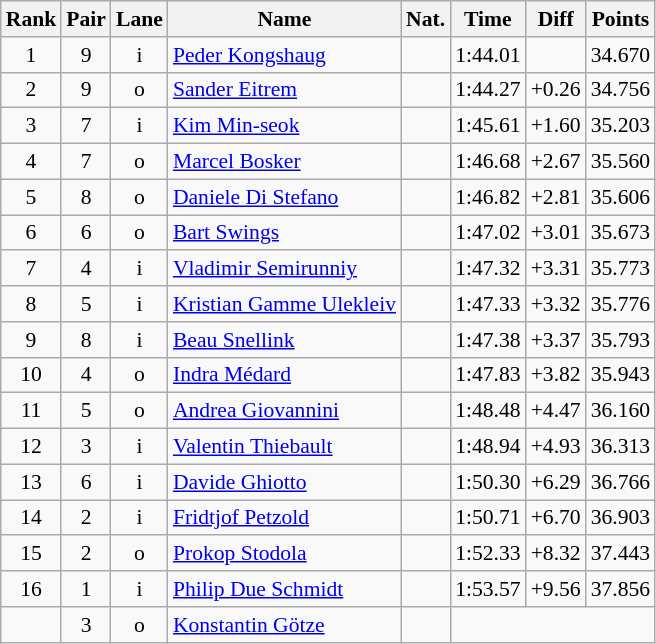<table class="wikitable sortable" style="text-align:center; font-size:90%">
<tr>
<th>Rank</th>
<th>Pair</th>
<th>Lane</th>
<th>Name</th>
<th>Nat.</th>
<th>Time</th>
<th>Diff</th>
<th>Points</th>
</tr>
<tr>
<td>1</td>
<td>9</td>
<td>i</td>
<td align=left><a href='#'>Peder Kongshaug</a></td>
<td></td>
<td>1:44.01</td>
<td></td>
<td>34.670</td>
</tr>
<tr>
<td>2</td>
<td>9</td>
<td>o</td>
<td align=left><a href='#'>Sander Eitrem</a></td>
<td></td>
<td>1:44.27</td>
<td>+0.26</td>
<td>34.756</td>
</tr>
<tr>
<td>3</td>
<td>7</td>
<td>i</td>
<td align=left><a href='#'>Kim Min-seok</a></td>
<td></td>
<td>1:45.61</td>
<td>+1.60</td>
<td>35.203</td>
</tr>
<tr>
<td>4</td>
<td>7</td>
<td>o</td>
<td align=left><a href='#'>Marcel Bosker</a></td>
<td></td>
<td>1:46.68</td>
<td>+2.67</td>
<td>35.560</td>
</tr>
<tr>
<td>5</td>
<td>8</td>
<td>o</td>
<td align=left><a href='#'>Daniele Di Stefano</a></td>
<td></td>
<td>1:46.82</td>
<td>+2.81</td>
<td>35.606</td>
</tr>
<tr>
<td>6</td>
<td>6</td>
<td>o</td>
<td align=left><a href='#'>Bart Swings</a></td>
<td></td>
<td>1:47.02</td>
<td>+3.01</td>
<td>35.673</td>
</tr>
<tr>
<td>7</td>
<td>4</td>
<td>i</td>
<td align=left><a href='#'>Vladimir Semirunniy</a></td>
<td></td>
<td>1:47.32</td>
<td>+3.31</td>
<td>35.773</td>
</tr>
<tr>
<td>8</td>
<td>5</td>
<td>i</td>
<td align=left><a href='#'>Kristian Gamme Ulekleiv</a></td>
<td></td>
<td>1:47.33</td>
<td>+3.32</td>
<td>35.776</td>
</tr>
<tr>
<td>9</td>
<td>8</td>
<td>i</td>
<td align=left><a href='#'>Beau Snellink</a></td>
<td></td>
<td>1:47.38</td>
<td>+3.37</td>
<td>35.793</td>
</tr>
<tr>
<td>10</td>
<td>4</td>
<td>o</td>
<td align=left><a href='#'>Indra Médard</a></td>
<td></td>
<td>1:47.83</td>
<td>+3.82</td>
<td>35.943</td>
</tr>
<tr>
<td>11</td>
<td>5</td>
<td>o</td>
<td align=left><a href='#'>Andrea Giovannini</a></td>
<td></td>
<td>1:48.48</td>
<td>+4.47</td>
<td>36.160</td>
</tr>
<tr>
<td>12</td>
<td>3</td>
<td>i</td>
<td align=left><a href='#'>Valentin Thiebault</a></td>
<td></td>
<td>1:48.94</td>
<td>+4.93</td>
<td>36.313</td>
</tr>
<tr>
<td>13</td>
<td>6</td>
<td>i</td>
<td align=left><a href='#'>Davide Ghiotto</a></td>
<td></td>
<td>1:50.30</td>
<td>+6.29</td>
<td>36.766</td>
</tr>
<tr>
<td>14</td>
<td>2</td>
<td>i</td>
<td align=left><a href='#'>Fridtjof Petzold</a></td>
<td></td>
<td>1:50.71</td>
<td>+6.70</td>
<td>36.903</td>
</tr>
<tr>
<td>15</td>
<td>2</td>
<td>o</td>
<td align=left><a href='#'>Prokop Stodola</a></td>
<td></td>
<td>1:52.33</td>
<td>+8.32</td>
<td>37.443</td>
</tr>
<tr>
<td>16</td>
<td>1</td>
<td>i</td>
<td align=left><a href='#'>Philip Due Schmidt</a></td>
<td></td>
<td>1:53.57</td>
<td>+9.56</td>
<td>37.856</td>
</tr>
<tr>
<td></td>
<td>3</td>
<td>o</td>
<td align=left><a href='#'>Konstantin Götze</a></td>
<td></td>
<td colspan=3></td>
</tr>
</table>
